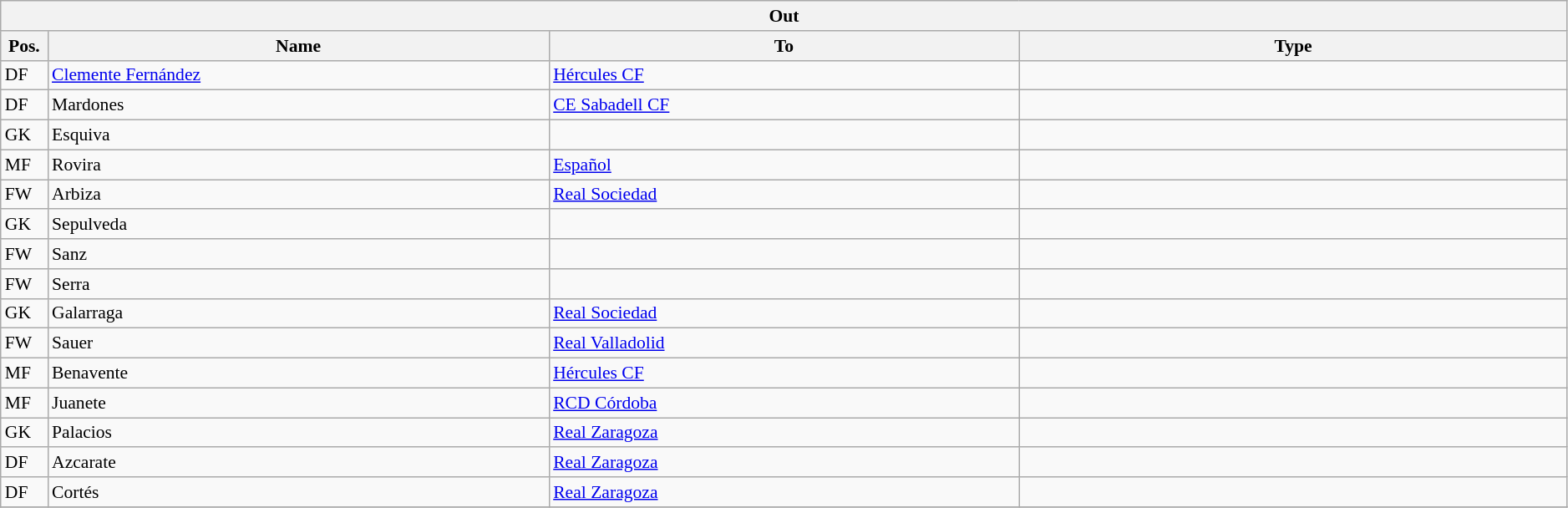<table class="wikitable" style="font-size:90%;width:99%;">
<tr>
<th colspan="4">Out</th>
</tr>
<tr>
<th width=3%>Pos.</th>
<th width=32%>Name</th>
<th width=30%>To</th>
<th width=35%>Type</th>
</tr>
<tr>
<td>DF</td>
<td><a href='#'>Clemente Fernández</a></td>
<td><a href='#'>Hércules CF</a></td>
<td></td>
</tr>
<tr>
<td>DF</td>
<td>Mardones</td>
<td><a href='#'>CE Sabadell CF</a></td>
<td></td>
</tr>
<tr>
<td>GK</td>
<td>Esquiva</td>
<td></td>
<td></td>
</tr>
<tr>
<td>MF</td>
<td>Rovira</td>
<td><a href='#'>Español</a></td>
<td></td>
</tr>
<tr>
<td>FW</td>
<td>Arbiza</td>
<td><a href='#'>Real Sociedad</a></td>
<td></td>
</tr>
<tr>
<td>GK</td>
<td>Sepulveda</td>
<td></td>
<td></td>
</tr>
<tr>
<td>FW</td>
<td>Sanz</td>
<td></td>
<td></td>
</tr>
<tr>
<td>FW</td>
<td>Serra</td>
<td></td>
<td></td>
</tr>
<tr>
<td>GK</td>
<td>Galarraga</td>
<td><a href='#'>Real Sociedad</a></td>
<td></td>
</tr>
<tr>
<td>FW</td>
<td>Sauer</td>
<td><a href='#'>Real Valladolid</a></td>
<td></td>
</tr>
<tr>
<td>MF</td>
<td>Benavente</td>
<td><a href='#'>Hércules CF</a></td>
<td></td>
</tr>
<tr>
<td>MF</td>
<td>Juanete</td>
<td><a href='#'>RCD Córdoba</a></td>
<td></td>
</tr>
<tr>
<td>GK</td>
<td>Palacios</td>
<td><a href='#'>Real Zaragoza</a></td>
<td></td>
</tr>
<tr>
<td>DF</td>
<td>Azcarate</td>
<td><a href='#'>Real Zaragoza</a></td>
<td></td>
</tr>
<tr>
<td>DF</td>
<td>Cortés</td>
<td><a href='#'>Real Zaragoza</a></td>
<td></td>
</tr>
<tr>
</tr>
</table>
